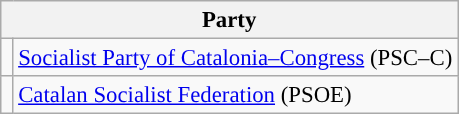<table class="wikitable" style="text-align:left; font-size:95%;">
<tr>
<th colspan="2">Party</th>
</tr>
<tr>
<td width="1"></td>
<td><a href='#'>Socialist Party of Catalonia–Congress</a> (PSC–C)</td>
</tr>
<tr>
<td></td>
<td><a href='#'>Catalan Socialist Federation</a> (PSOE)</td>
</tr>
</table>
